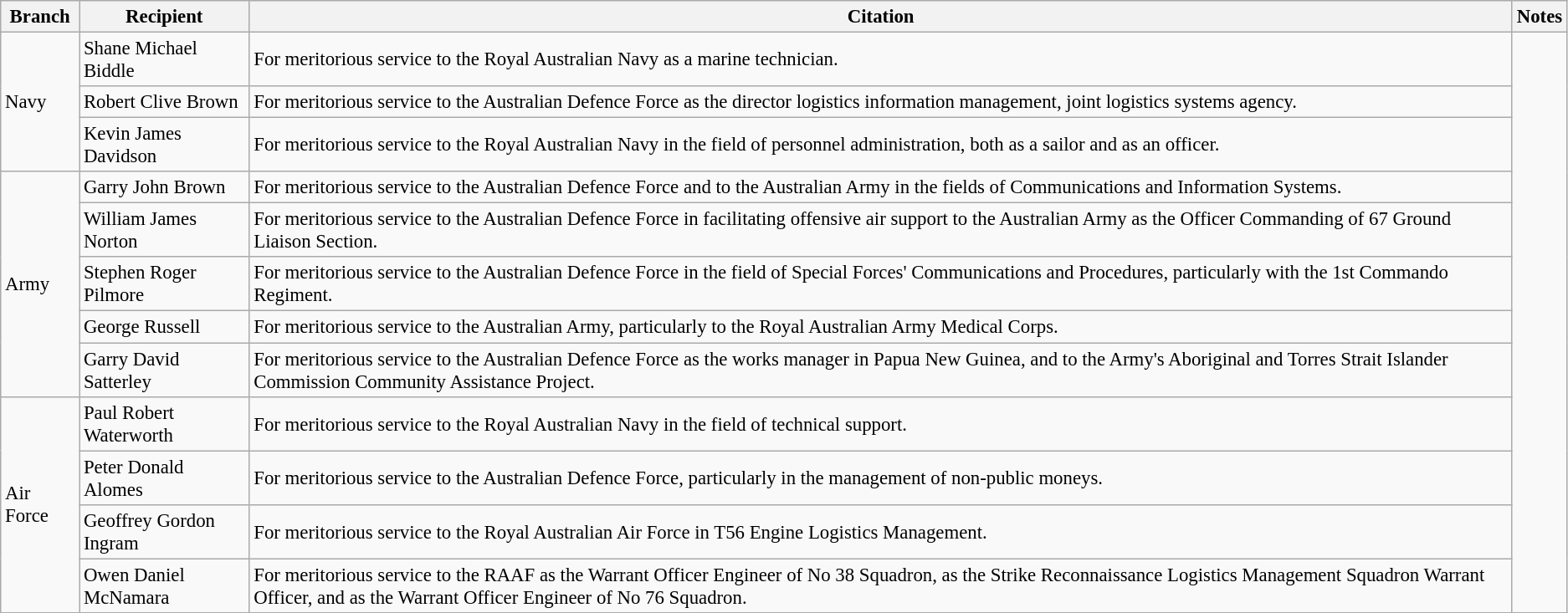<table class="wikitable" style="font-size:95%;">
<tr>
<th>Branch</th>
<th>Recipient</th>
<th>Citation</th>
<th>Notes</th>
</tr>
<tr>
<td rowspan="3">Navy</td>
<td> Shane Michael Biddle</td>
<td>For meritorious service to the Royal Australian Navy as a marine technician.</td>
<td rowspan=12></td>
</tr>
<tr>
<td> Robert Clive Brown </td>
<td>For meritorious service to the Australian Defence Force as the director logistics information management, joint logistics systems agency.</td>
</tr>
<tr>
<td> Kevin James Davidson </td>
<td>For meritorious service to the Royal Australian Navy in the field of personnel administration, both as a sailor and as an officer.</td>
</tr>
<tr>
<td rowspan="5">Army</td>
<td> Garry John Brown</td>
<td>For meritorious service to the Australian Defence Force and to the Australian Army in the fields of Communications and Information Systems.</td>
</tr>
<tr>
<td> William James Norton</td>
<td>For meritorious service to the Australian Defence Force in facilitating offensive air support to the Australian Army as the Officer Commanding of 67 Ground Liaison Section.</td>
</tr>
<tr>
<td> Stephen Roger Pilmore </td>
<td>For meritorious service to the Australian Defence Force in the field of Special Forces' Communications and Procedures, particularly with the 1st Commando Regiment.</td>
</tr>
<tr>
<td> George Russell</td>
<td>For meritorious service to the Australian Army, particularly to the Royal Australian Army Medical Corps.</td>
</tr>
<tr>
<td> Garry David Satterley</td>
<td>For meritorious service to the Australian Defence Force as the works manager in Papua New Guinea, and to the Army's Aboriginal and Torres Strait Islander Commission Community Assistance Project.</td>
</tr>
<tr>
<td rowspan="4">Air Force</td>
<td> Paul Robert Waterworth</td>
<td>For meritorious service to the Royal Australian Navy in the field of technical support.</td>
</tr>
<tr>
<td> Peter Donald Alomes</td>
<td>For meritorious service to the Australian Defence Force, particularly in the management of non-public moneys.</td>
</tr>
<tr>
<td> Geoffrey Gordon Ingram</td>
<td>For meritorious service to the Royal Australian Air Force in T56 Engine Logistics Management.</td>
</tr>
<tr>
<td> Owen Daniel McNamara</td>
<td>For meritorious service to the RAAF as the Warrant Officer Engineer of No 38 Squadron, as the Strike Reconnaissance Logistics Management Squadron Warrant Officer, and as the Warrant Officer Engineer of No 76 Squadron.</td>
</tr>
<tr>
</tr>
</table>
